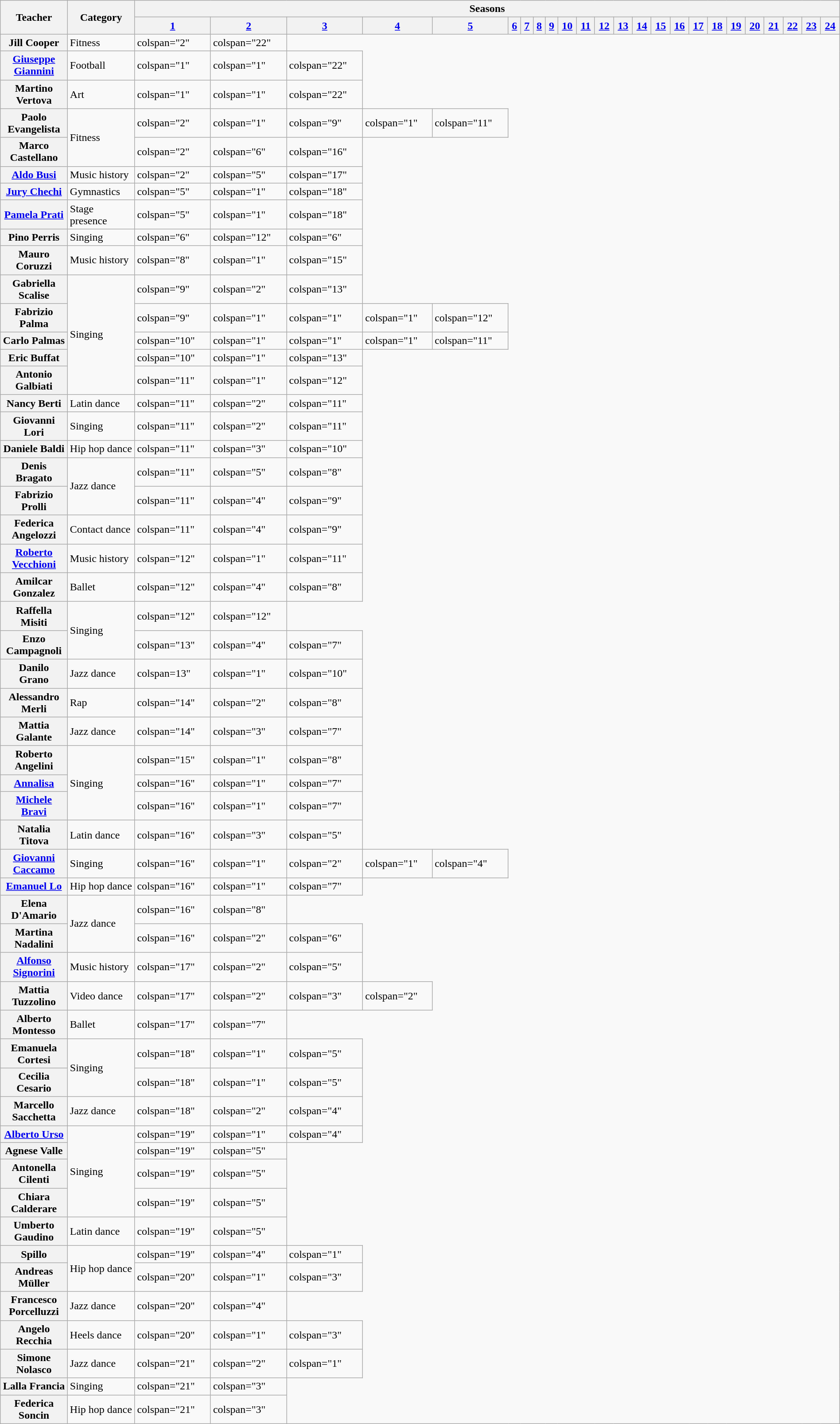<table class="wikitable plainrowheaders collapsible mw-collapsible nowrap" style="width:100%" style="text-align:center">
<tr>
<th rowspan="2" style="width:08%">Teacher</th>
<th rowspan="2" style="width:08%">Category</th>
<th colspan="24">Seasons</th>
</tr>
<tr>
<th><a href='#'>1</a></th>
<th><a href='#'>2</a></th>
<th><a href='#'>3</a></th>
<th><a href='#'>4</a></th>
<th><a href='#'>5</a></th>
<th><a href='#'>6</a></th>
<th><a href='#'>7</a></th>
<th><a href='#'>8</a></th>
<th><a href='#'>9</a></th>
<th><a href='#'>10</a></th>
<th><a href='#'>11</a></th>
<th><a href='#'>12</a></th>
<th><a href='#'>13</a></th>
<th><a href='#'>14</a></th>
<th><a href='#'>15</a></th>
<th><a href='#'>16</a></th>
<th><a href='#'>17</a></th>
<th><a href='#'>18</a></th>
<th><a href='#'>19</a></th>
<th><a href='#'>20</a></th>
<th><a href='#'>21</a></th>
<th><a href='#'>22</a></th>
<th><a href='#'>23</a></th>
<th><a href='#'>24</a></th>
</tr>
<tr>
<th scope=row>Jill Cooper</th>
<td>Fitness</td>
<td>colspan="2" </td>
<td>colspan="22" </td>
</tr>
<tr>
<th scope=row><a href='#'>Giuseppe Giannini</a></th>
<td>Football</td>
<td>colspan="1" </td>
<td>colspan="1" </td>
<td>colspan="22" </td>
</tr>
<tr>
<th scope=row>Martino Vertova</th>
<td>Art</td>
<td>colspan="1" </td>
<td>colspan="1" </td>
<td>colspan="22" </td>
</tr>
<tr>
<th scope=row>Paolo Evangelista</th>
<td rowspan=2>Fitness</td>
<td>colspan="2" </td>
<td>colspan="1" </td>
<td>colspan="9" </td>
<td>colspan="1" </td>
<td>colspan="11" </td>
</tr>
<tr>
<th scope=row>Marco Castellano</th>
<td>colspan="2" </td>
<td>colspan="6" </td>
<td>colspan="16" </td>
</tr>
<tr>
<th scope=row><a href='#'>Aldo Busi</a></th>
<td>Music history</td>
<td>colspan="2" </td>
<td>colspan="5" </td>
<td>colspan="17" </td>
</tr>
<tr>
<th scope=row><a href='#'>Jury Chechi</a></th>
<td>Gymnastics</td>
<td>colspan="5" </td>
<td>colspan="1" </td>
<td>colspan="18" </td>
</tr>
<tr>
<th scope=row><a href='#'>Pamela Prati</a></th>
<td>Stage presence</td>
<td>colspan="5" </td>
<td>colspan="1" </td>
<td>colspan="18" </td>
</tr>
<tr>
<th scope=row>Pino Perris</th>
<td>Singing</td>
<td>colspan="6" </td>
<td>colspan="12" </td>
<td>colspan="6" </td>
</tr>
<tr>
<th scope=row>Mauro Coruzzi</th>
<td>Music history</td>
<td>colspan="8" </td>
<td>colspan="1" </td>
<td>colspan="15" </td>
</tr>
<tr>
<th scope=row>Gabriella Scalise</th>
<td rowspan=5>Singing</td>
<td>colspan="9" </td>
<td>colspan="2" </td>
<td>colspan="13" </td>
</tr>
<tr>
<th scope=row>Fabrizio Palma</th>
<td>colspan="9" </td>
<td>colspan="1" </td>
<td>colspan="1" </td>
<td>colspan="1" </td>
<td>colspan="12" </td>
</tr>
<tr>
<th scope=row>Carlo Palmas</th>
<td>colspan="10" </td>
<td>colspan="1" </td>
<td>colspan="1" </td>
<td>colspan="1" </td>
<td>colspan="11" </td>
</tr>
<tr>
<th scope=row>Eric Buffat</th>
<td>colspan="10" </td>
<td>colspan="1" </td>
<td>colspan="13" </td>
</tr>
<tr>
<th scope=row>Antonio Galbiati</th>
<td>colspan="11" </td>
<td>colspan="1" </td>
<td>colspan="12" </td>
</tr>
<tr>
<th scope=row>Nancy Berti</th>
<td>Latin dance</td>
<td>colspan="11" </td>
<td>colspan="2" </td>
<td>colspan="11" </td>
</tr>
<tr>
<th scope=row>Giovanni Lori</th>
<td>Singing</td>
<td>colspan="11" </td>
<td>colspan="2" </td>
<td>colspan="11" </td>
</tr>
<tr>
<th scope=row>Daniele Baldi</th>
<td>Hip hop dance</td>
<td>colspan="11" </td>
<td>colspan="3" </td>
<td>colspan="10" </td>
</tr>
<tr>
<th scope=row>Denis Bragato</th>
<td rowspan=2>Jazz dance</td>
<td>colspan="11" </td>
<td>colspan="5" </td>
<td>colspan="8" </td>
</tr>
<tr>
<th scope=row>Fabrizio Prolli</th>
<td>colspan="11" </td>
<td>colspan="4" </td>
<td>colspan="9" </td>
</tr>
<tr>
<th scope=row>Federica Angelozzi</th>
<td>Contact dance</td>
<td>colspan="11" </td>
<td>colspan="4" </td>
<td>colspan="9" </td>
</tr>
<tr>
<th scope=row><a href='#'>Roberto Vecchioni</a></th>
<td>Music history</td>
<td>colspan="12" </td>
<td>colspan="1" </td>
<td>colspan="11" </td>
</tr>
<tr>
<th scope=row>Amilcar Gonzalez</th>
<td>Ballet</td>
<td>colspan="12" </td>
<td>colspan="4" </td>
<td>colspan="8" </td>
</tr>
<tr>
<th scope=row>Raffella Misiti</th>
<td rowspan=2>Singing</td>
<td>colspan="12" </td>
<td>colspan="12" </td>
</tr>
<tr>
<th scope=row>Enzo Campagnoli</th>
<td>colspan="13" </td>
<td>colspan="4" </td>
<td>colspan="7" </td>
</tr>
<tr>
<th scope=row>Danilo Grano</th>
<td>Jazz dance</td>
<td>colspan=13" </td>
<td>colspan="1" </td>
<td>colspan="10" </td>
</tr>
<tr>
<th scope=row>Alessandro Merli</th>
<td>Rap</td>
<td>colspan="14" </td>
<td>colspan="2" </td>
<td>colspan="8" </td>
</tr>
<tr>
<th scope=row>Mattia Galante</th>
<td>Jazz dance</td>
<td>colspan="14" </td>
<td>colspan="3" </td>
<td>colspan="7" </td>
</tr>
<tr>
<th scope=row>Roberto Angelini</th>
<td rowspan=3>Singing</td>
<td>colspan="15" </td>
<td>colspan="1" </td>
<td>colspan="8" </td>
</tr>
<tr>
<th scope=row><a href='#'>Annalisa</a></th>
<td>colspan="16" </td>
<td>colspan="1" </td>
<td>colspan="7" </td>
</tr>
<tr>
<th scope=row><a href='#'>Michele Bravi</a></th>
<td>colspan="16" </td>
<td>colspan="1" </td>
<td>colspan="7" </td>
</tr>
<tr>
<th scope=row>Natalia Titova</th>
<td>Latin dance</td>
<td>colspan="16" </td>
<td>colspan="3" </td>
<td>colspan="5" </td>
</tr>
<tr>
<th scope=row><a href='#'>Giovanni Caccamo</a></th>
<td>Singing</td>
<td>colspan="16" </td>
<td>colspan="1" </td>
<td>colspan="2" </td>
<td>colspan="1" </td>
<td>colspan="4" </td>
</tr>
<tr>
<th scope=row><a href='#'>Emanuel Lo</a></th>
<td>Hip hop dance</td>
<td>colspan="16" </td>
<td>colspan="1" </td>
<td>colspan="7" </td>
</tr>
<tr>
<th scope=row>Elena D'Amario</th>
<td rowspan=2>Jazz dance</td>
<td>colspan="16" </td>
<td>colspan="8" </td>
</tr>
<tr>
<th scope=row>Martina Nadalini</th>
<td>colspan="16" </td>
<td>colspan="2" </td>
<td>colspan="6" </td>
</tr>
<tr>
<th scope=row><a href='#'>Alfonso Signorini</a></th>
<td>Music history</td>
<td>colspan="17" </td>
<td>colspan="2" </td>
<td>colspan="5" </td>
</tr>
<tr>
<th scope=row>Mattia Tuzzolino</th>
<td>Video dance</td>
<td>colspan="17" </td>
<td>colspan="2" </td>
<td>colspan="3" </td>
<td>colspan="2" </td>
</tr>
<tr>
<th scope=row>Alberto Montesso</th>
<td>Ballet</td>
<td>colspan="17" </td>
<td>colspan="7" </td>
</tr>
<tr>
<th scope=row>Emanuela Cortesi</th>
<td rowspan=2>Singing</td>
<td>colspan="18" </td>
<td>colspan="1" </td>
<td>colspan="5" </td>
</tr>
<tr>
<th scope=row>Cecilia Cesario</th>
<td>colspan="18" </td>
<td>colspan="1" </td>
<td>colspan="5" </td>
</tr>
<tr>
<th scope=row>Marcello Sacchetta</th>
<td>Jazz dance</td>
<td>colspan="18" </td>
<td>colspan="2" </td>
<td>colspan="4" </td>
</tr>
<tr>
<th scope=row><a href='#'>Alberto Urso</a></th>
<td rowspan=4>Singing</td>
<td>colspan="19" </td>
<td>colspan="1" </td>
<td>colspan="4" </td>
</tr>
<tr>
<th scope=row>Agnese Valle</th>
<td>colspan="19" </td>
<td>colspan="5" </td>
</tr>
<tr>
<th scope=row>Antonella Cilenti</th>
<td>colspan="19" </td>
<td>colspan="5" </td>
</tr>
<tr>
<th scope=row>Chiara Calderare</th>
<td>colspan="19" </td>
<td>colspan="5" </td>
</tr>
<tr>
<th scope=row>Umberto Gaudino</th>
<td>Latin dance</td>
<td>colspan="19" </td>
<td>colspan="5" </td>
</tr>
<tr>
<th scope=row>Spillo</th>
<td rowspan=2>Hip hop dance</td>
<td>colspan="19" </td>
<td>colspan="4" </td>
<td>colspan="1" </td>
</tr>
<tr>
<th scope=row>Andreas Müller</th>
<td>colspan="20" </td>
<td>colspan="1" </td>
<td>colspan="3" </td>
</tr>
<tr>
<th scope=row>Francesco Porcelluzzi</th>
<td>Jazz dance</td>
<td>colspan="20" </td>
<td>colspan="4" </td>
</tr>
<tr>
<th scope=row>Angelo Recchia</th>
<td>Heels dance</td>
<td>colspan="20" </td>
<td>colspan="1" </td>
<td>colspan="3" </td>
</tr>
<tr>
<th scope=row>Simone Nolasco</th>
<td>Jazz dance</td>
<td>colspan="21" </td>
<td>colspan="2" </td>
<td>colspan="1" </td>
</tr>
<tr>
<th scope=row>Lalla Francia</th>
<td>Singing</td>
<td>colspan="21" </td>
<td>colspan="3" </td>
</tr>
<tr>
<th scope=row>Federica Soncin</th>
<td>Hip hop dance</td>
<td>colspan="21" </td>
<td>colspan="3" </td>
</tr>
</table>
